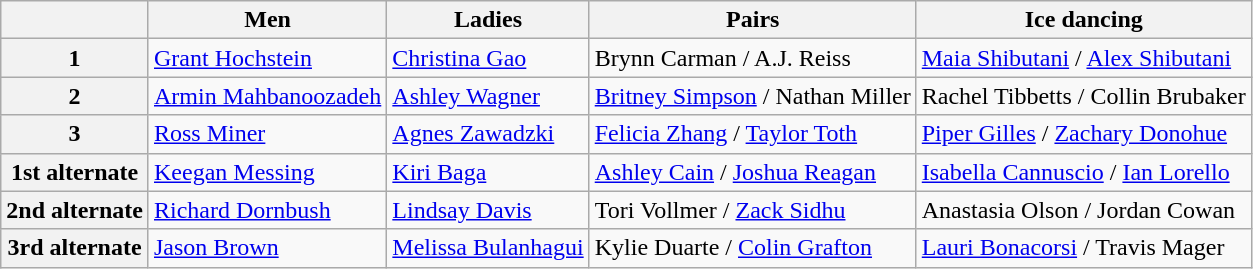<table class="wikitable">
<tr>
<th></th>
<th>Men</th>
<th>Ladies</th>
<th>Pairs</th>
<th>Ice dancing</th>
</tr>
<tr>
<th>1</th>
<td><a href='#'>Grant Hochstein</a></td>
<td><a href='#'>Christina Gao</a></td>
<td>Brynn Carman / A.J. Reiss</td>
<td><a href='#'>Maia Shibutani</a> / <a href='#'>Alex Shibutani</a></td>
</tr>
<tr>
<th>2</th>
<td><a href='#'>Armin Mahbanoozadeh</a></td>
<td><a href='#'>Ashley Wagner</a></td>
<td><a href='#'>Britney Simpson</a> / Nathan Miller</td>
<td>Rachel Tibbetts / Collin Brubaker</td>
</tr>
<tr>
<th>3</th>
<td><a href='#'>Ross Miner</a></td>
<td><a href='#'>Agnes Zawadzki</a></td>
<td><a href='#'>Felicia Zhang</a> / <a href='#'>Taylor Toth</a></td>
<td><a href='#'>Piper Gilles</a> / <a href='#'>Zachary Donohue</a></td>
</tr>
<tr>
<th>1st alternate</th>
<td><a href='#'>Keegan Messing</a></td>
<td><a href='#'>Kiri Baga</a></td>
<td><a href='#'>Ashley Cain</a> / <a href='#'>Joshua Reagan</a></td>
<td><a href='#'>Isabella Cannuscio</a> / <a href='#'>Ian Lorello</a></td>
</tr>
<tr>
<th>2nd alternate</th>
<td><a href='#'>Richard Dornbush</a></td>
<td><a href='#'>Lindsay Davis</a></td>
<td>Tori Vollmer / <a href='#'>Zack Sidhu</a></td>
<td>Anastasia Olson / Jordan Cowan</td>
</tr>
<tr>
<th>3rd alternate</th>
<td><a href='#'>Jason Brown</a></td>
<td><a href='#'>Melissa Bulanhagui</a></td>
<td>Kylie Duarte / <a href='#'>Colin Grafton</a></td>
<td><a href='#'>Lauri Bonacorsi</a> / Travis Mager</td>
</tr>
</table>
